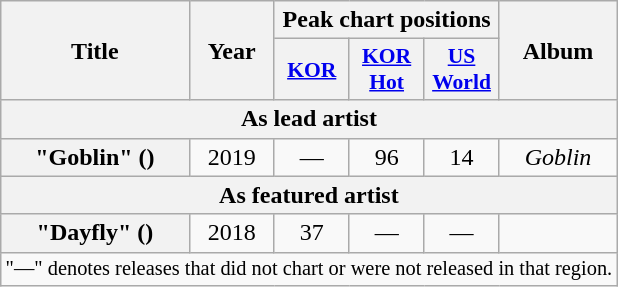<table class="wikitable plainrowheaders" style="text-align:center">
<tr>
<th scope="col" rowspan="2">Title</th>
<th scope="col" rowspan="2">Year</th>
<th scope="col" colspan="3">Peak chart positions</th>
<th scope="col" rowspan="2">Album</th>
</tr>
<tr>
<th scope="col" style="width:3em;font-size:90%"><a href='#'>KOR</a><br></th>
<th scope="col" style="width:3em;font-size:90%"><a href='#'>KOR Hot</a><br></th>
<th scope="col" style="width:3em;font-size:90%"><a href='#'>US World</a><br></th>
</tr>
<tr>
<th colspan="6">As lead artist</th>
</tr>
<tr>
<th scope="row">"Goblin" ()</th>
<td>2019</td>
<td>—</td>
<td>96</td>
<td>14</td>
<td><em>Goblin</em></td>
</tr>
<tr>
<th colspan="6">As featured artist</th>
</tr>
<tr>
<th scope="row">"Dayfly" ()<br></th>
<td>2018</td>
<td>37</td>
<td>—</td>
<td>—</td>
<td></td>
</tr>
<tr>
<td colspan="7" style="font-size:85%">"—" denotes releases that did not chart or were not released in that region.</td>
</tr>
</table>
